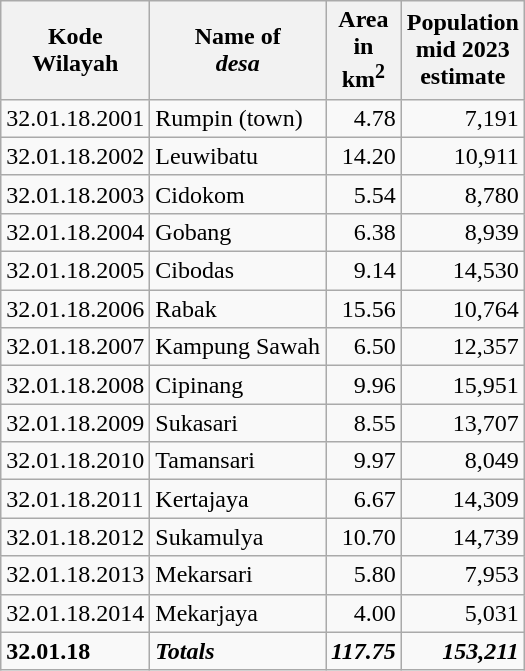<table class="wikitable">
<tr>
<th>Kode <br>Wilayah</th>
<th>Name of <br> <em>desa</em></th>
<th>Area <br>in <br>km<sup>2</sup></th>
<th>Population<br>mid 2023<br>estimate</th>
</tr>
<tr>
<td>32.01.18.2001</td>
<td>Rumpin (town)</td>
<td align="right">4.78</td>
<td align="right">7,191</td>
</tr>
<tr>
<td>32.01.18.2002</td>
<td>Leuwibatu</td>
<td align="right">14.20</td>
<td align="right">10,911</td>
</tr>
<tr>
<td>32.01.18.2003</td>
<td>Cidokom</td>
<td align="right">5.54</td>
<td align="right">8,780</td>
</tr>
<tr>
<td>32.01.18.2004</td>
<td>Gobang</td>
<td align="right">6.38</td>
<td align="right">8,939</td>
</tr>
<tr>
<td>32.01.18.2005</td>
<td>Cibodas</td>
<td align="right">9.14</td>
<td align="right">14,530</td>
</tr>
<tr>
<td>32.01.18.2006</td>
<td>Rabak</td>
<td align="right">15.56</td>
<td align="right">10,764</td>
</tr>
<tr>
<td>32.01.18.2007</td>
<td>Kampung Sawah</td>
<td align="right">6.50</td>
<td align="right">12,357</td>
</tr>
<tr>
<td>32.01.18.2008</td>
<td>Cipinang</td>
<td align="right">9.96</td>
<td align="right">15,951</td>
</tr>
<tr>
<td>32.01.18.2009</td>
<td>Sukasari</td>
<td align="right">8.55</td>
<td align="right">13,707</td>
</tr>
<tr>
<td>32.01.18.2010</td>
<td>Tamansari</td>
<td align="right">9.97</td>
<td align="right">8,049</td>
</tr>
<tr>
<td>32.01.18.2011</td>
<td>Kertajaya</td>
<td align="right">6.67</td>
<td align="right">14,309</td>
</tr>
<tr>
<td>32.01.18.2012</td>
<td>Sukamulya</td>
<td align="right">10.70</td>
<td align="right">14,739</td>
</tr>
<tr>
<td>32.01.18.2013</td>
<td>Mekarsari</td>
<td align="right">5.80</td>
<td align="right">7,953</td>
</tr>
<tr>
<td>32.01.18.2014</td>
<td>Mekarjaya</td>
<td align="right">4.00</td>
<td align="right">5,031</td>
</tr>
<tr>
<td><strong>32.01.18</strong></td>
<td><strong><em>Totals</em></strong></td>
<td align="right"><strong><em>117.75</em></strong></td>
<td align="right"><strong><em>153,211</em></strong></td>
</tr>
</table>
